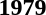<table>
<tr>
<td><strong>1979</strong><br></td>
</tr>
</table>
